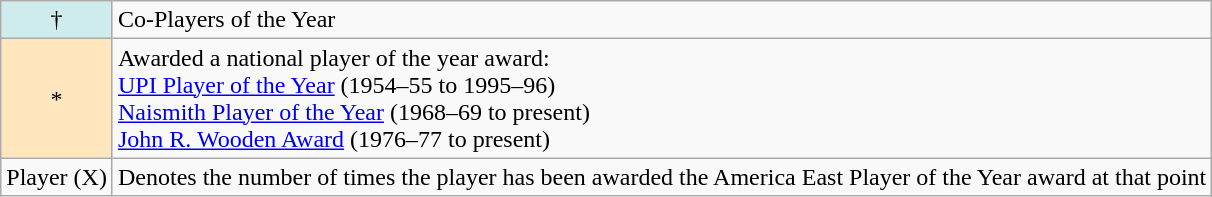<table class="wikitable">
<tr>
<td style="background-color:#CFECEC;" align="center">†</td>
<td>Co-Players of the Year</td>
</tr>
<tr>
<td style="background-color:#FFE6BD;" align="center">*</td>
<td>Awarded a national player of the year award: <br><a href='#'>UPI Player of the Year</a> (1954–55 to 1995–96)<br> <a href='#'>Naismith Player of the Year</a> (1968–69 to present)<br> <a href='#'>John R. Wooden Award</a> (1976–77 to present)</td>
</tr>
<tr>
<td>Player (X)</td>
<td>Denotes the number of times the player has been awarded the America East Player of the Year award at that point</td>
</tr>
</table>
